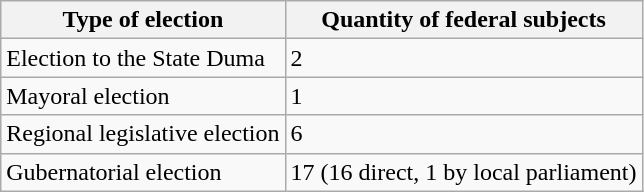<table class="wikitable sortable">
<tr>
<th>Type of election</th>
<th>Quantity of federal subjects</th>
</tr>
<tr>
<td>Election to the State Duma</td>
<td>2</td>
</tr>
<tr>
<td>Mayoral election</td>
<td>1</td>
</tr>
<tr>
<td>Regional legislative election</td>
<td>6</td>
</tr>
<tr>
<td>Gubernatorial election</td>
<td>17 (16 direct, 1 by local parliament)</td>
</tr>
</table>
